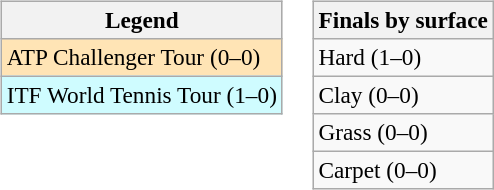<table>
<tr valign=top>
<td><br><table class=wikitable style=font-size:97%>
<tr>
<th>Legend</th>
</tr>
<tr bgcolor=moccasin>
<td>ATP Challenger Tour (0–0)</td>
</tr>
<tr bgcolor=cffcff>
<td>ITF World Tennis Tour (1–0)</td>
</tr>
</table>
</td>
<td><br><table class=wikitable style=font-size:97%>
<tr>
<th>Finals by surface</th>
</tr>
<tr>
<td>Hard (1–0)</td>
</tr>
<tr>
<td>Clay (0–0)</td>
</tr>
<tr>
<td>Grass (0–0)</td>
</tr>
<tr>
<td>Carpet (0–0)</td>
</tr>
</table>
</td>
</tr>
</table>
